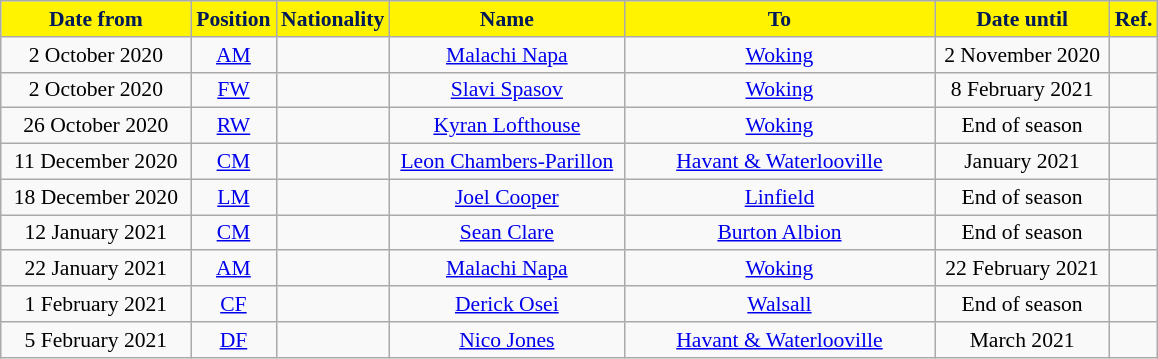<table class="wikitable"  style="text-align:center; font-size:90%; ">
<tr>
<th style="background:#fff300; color:#001958; width:120px;">Date from</th>
<th style="background:#fff300; color:#001958; width:50px;">Position</th>
<th style="background:#fff300; color:#001958; width:50px;">Nationality</th>
<th style="background:#fff300; color:#001958; width:150px;">Name</th>
<th style="background:#fff300; color:#001958; width:200px;">To</th>
<th style="background:#fff300; color:#001958; width:110px;">Date until</th>
<th style="background:#fff300; color:#001958; width:25px;">Ref.</th>
</tr>
<tr>
<td>2 October 2020</td>
<td><a href='#'>AM</a></td>
<td></td>
<td><a href='#'>Malachi Napa</a></td>
<td> <a href='#'>Woking</a></td>
<td>2 November 2020</td>
<td></td>
</tr>
<tr>
<td>2 October 2020</td>
<td><a href='#'>FW</a></td>
<td></td>
<td><a href='#'>Slavi Spasov</a></td>
<td> <a href='#'>Woking</a></td>
<td>8 February 2021</td>
<td></td>
</tr>
<tr>
<td>26 October 2020</td>
<td><a href='#'>RW</a></td>
<td></td>
<td><a href='#'>Kyran Lofthouse</a></td>
<td> <a href='#'>Woking</a></td>
<td>End of season</td>
<td></td>
</tr>
<tr>
<td>11 December 2020</td>
<td><a href='#'>CM</a></td>
<td></td>
<td><a href='#'>Leon Chambers-Parillon</a></td>
<td> <a href='#'>Havant & Waterlooville</a></td>
<td>January 2021</td>
<td></td>
</tr>
<tr>
<td>18 December 2020</td>
<td><a href='#'>LM</a></td>
<td></td>
<td><a href='#'>Joel Cooper</a></td>
<td> <a href='#'>Linfield</a></td>
<td>End of season</td>
<td></td>
</tr>
<tr>
<td>12 January 2021</td>
<td><a href='#'>CM</a></td>
<td></td>
<td><a href='#'>Sean Clare</a></td>
<td> <a href='#'>Burton Albion</a></td>
<td>End of season</td>
<td></td>
</tr>
<tr>
<td>22 January 2021</td>
<td><a href='#'>AM</a></td>
<td></td>
<td><a href='#'>Malachi Napa</a></td>
<td> <a href='#'>Woking</a></td>
<td>22 February 2021</td>
<td></td>
</tr>
<tr>
<td>1 February 2021</td>
<td><a href='#'>CF</a></td>
<td></td>
<td><a href='#'>Derick Osei</a></td>
<td> <a href='#'>Walsall</a></td>
<td>End of season</td>
<td></td>
</tr>
<tr>
<td>5 February 2021</td>
<td><a href='#'>DF</a></td>
<td></td>
<td><a href='#'>Nico Jones</a></td>
<td> <a href='#'>Havant & Waterlooville</a></td>
<td>March 2021</td>
<td></td>
</tr>
</table>
